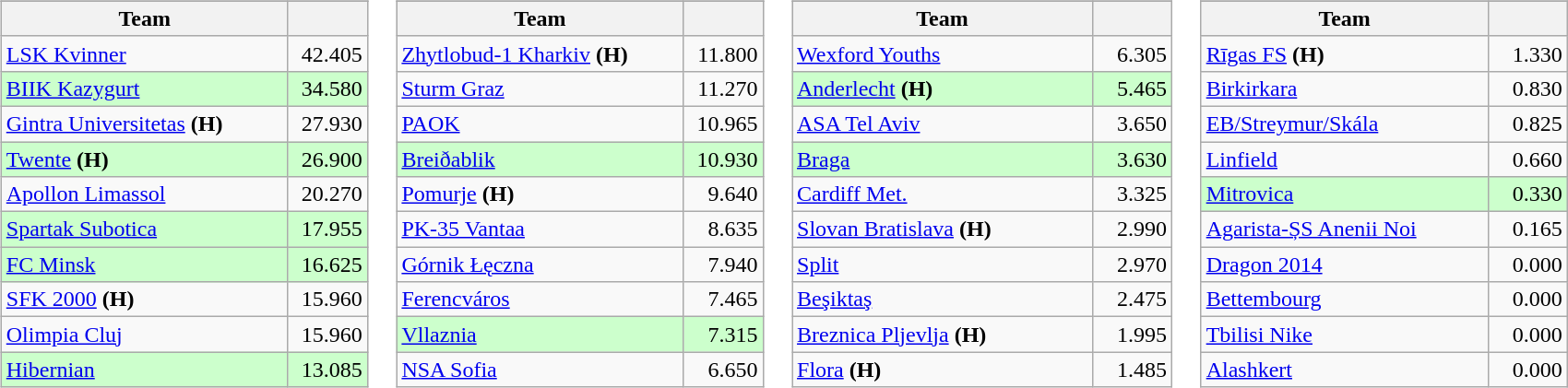<table>
<tr valign=top>
<td><br><table class="wikitable">
<tr>
</tr>
<tr>
<th width=200>Team</th>
<th width=50></th>
</tr>
<tr>
<td> <a href='#'>LSK Kvinner</a></td>
<td align=right>42.405</td>
</tr>
<tr bgcolor=ccffcc>
<td> <a href='#'>BIIK Kazygurt</a></td>
<td align=right>34.580</td>
</tr>
<tr>
<td> <a href='#'>Gintra Universitetas</a> <strong>(H)</strong></td>
<td align=right>27.930</td>
</tr>
<tr bgcolor=ccffcc>
<td> <a href='#'>Twente</a> <strong>(H)</strong></td>
<td align=right>26.900</td>
</tr>
<tr>
<td> <a href='#'>Apollon Limassol</a></td>
<td align=right>20.270</td>
</tr>
<tr bgcolor=ccffcc>
<td> <a href='#'>Spartak Subotica</a></td>
<td align=right>17.955</td>
</tr>
<tr bgcolor=ccffcc>
<td> <a href='#'>FC Minsk</a></td>
<td align=right>16.625</td>
</tr>
<tr>
<td> <a href='#'>SFK 2000</a> <strong>(H)</strong></td>
<td align=right>15.960</td>
</tr>
<tr>
<td> <a href='#'>Olimpia Cluj</a></td>
<td align=right>15.960</td>
</tr>
<tr bgcolor=ccffcc>
<td> <a href='#'>Hibernian</a></td>
<td align=right>13.085</td>
</tr>
</table>
</td>
<td><br><table class="wikitable">
<tr>
</tr>
<tr>
<th width=200>Team</th>
<th width=50></th>
</tr>
<tr>
<td> <a href='#'>Zhytlobud-1 Kharkiv</a> <strong>(H)</strong></td>
<td align=right>11.800</td>
</tr>
<tr>
<td> <a href='#'>Sturm Graz</a></td>
<td align=right>11.270</td>
</tr>
<tr>
<td> <a href='#'>PAOK</a></td>
<td align=right>10.965</td>
</tr>
<tr bgcolor=ccffcc>
<td> <a href='#'>Breiðablik</a></td>
<td align=right>10.930</td>
</tr>
<tr>
<td> <a href='#'>Pomurje</a> <strong>(H)</strong></td>
<td align=right>9.640</td>
</tr>
<tr>
<td> <a href='#'>PK-35 Vantaa</a></td>
<td align=right>8.635</td>
</tr>
<tr>
<td> <a href='#'>Górnik Łęczna</a></td>
<td align=right>7.940</td>
</tr>
<tr>
<td> <a href='#'>Ferencváros</a></td>
<td align=right>7.465</td>
</tr>
<tr bgcolor=ccffcc>
<td> <a href='#'>Vllaznia</a></td>
<td align=right>7.315</td>
</tr>
<tr>
<td> <a href='#'>NSA Sofia</a></td>
<td align=right>6.650</td>
</tr>
</table>
</td>
<td><br><table class="wikitable">
<tr>
</tr>
<tr>
<th width=210>Team</th>
<th width=50></th>
</tr>
<tr>
<td> <a href='#'>Wexford Youths</a></td>
<td align=right>6.305</td>
</tr>
<tr bgcolor=ccffcc>
<td> <a href='#'>Anderlecht</a> <strong>(H)</strong></td>
<td align=right>5.465</td>
</tr>
<tr>
<td> <a href='#'>ASA Tel Aviv</a></td>
<td align=right>3.650</td>
</tr>
<tr bgcolor=ccffcc>
<td> <a href='#'>Braga</a></td>
<td align=right>3.630</td>
</tr>
<tr>
<td> <a href='#'>Cardiff Met.</a></td>
<td align=right>3.325</td>
</tr>
<tr>
<td> <a href='#'>Slovan Bratislava</a> <strong>(H)</strong></td>
<td align=right>2.990</td>
</tr>
<tr>
<td> <a href='#'>Split</a></td>
<td align=right>2.970</td>
</tr>
<tr>
<td> <a href='#'>Beşiktaş</a></td>
<td align=right>2.475</td>
</tr>
<tr>
<td> <a href='#'>Breznica Pljevlja</a> <strong>(H)</strong></td>
<td align=right>1.995</td>
</tr>
<tr>
<td> <a href='#'>Flora</a> <strong>(H)</strong></td>
<td align=right>1.485</td>
</tr>
</table>
</td>
<td><br><table class="wikitable">
<tr>
</tr>
<tr>
<th width=200>Team</th>
<th width=50></th>
</tr>
<tr>
<td> <a href='#'>Rīgas FS</a> <strong>(H)</strong></td>
<td align=right>1.330</td>
</tr>
<tr>
<td> <a href='#'>Birkirkara</a></td>
<td align=right>0.830</td>
</tr>
<tr>
<td> <a href='#'>EB/Streymur/Skála</a></td>
<td align=right>0.825</td>
</tr>
<tr>
<td> <a href='#'>Linfield</a></td>
<td align=right>0.660</td>
</tr>
<tr bgcolor=ccffcc>
<td> <a href='#'>Mitrovica</a></td>
<td align=right>0.330</td>
</tr>
<tr>
<td> <a href='#'>Agarista-ȘS Anenii Noi</a></td>
<td align=right>0.165</td>
</tr>
<tr>
<td> <a href='#'>Dragon 2014</a></td>
<td align=right>0.000</td>
</tr>
<tr>
<td> <a href='#'>Bettembourg</a></td>
<td align=right>0.000</td>
</tr>
<tr>
<td> <a href='#'>Tbilisi Nike</a></td>
<td align=right>0.000</td>
</tr>
<tr>
<td> <a href='#'>Alashkert</a></td>
<td align=right>0.000</td>
</tr>
</table>
</td>
</tr>
</table>
